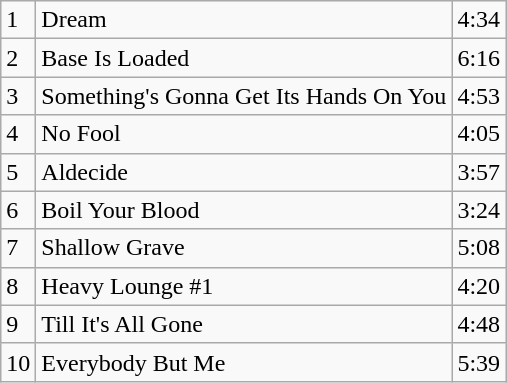<table class="wikitable">
<tr>
<td>1</td>
<td>Dream</td>
<td>4:34</td>
</tr>
<tr>
<td>2</td>
<td>Base Is Loaded</td>
<td>6:16</td>
</tr>
<tr>
<td>3</td>
<td>Something's Gonna Get Its Hands On You</td>
<td>4:53</td>
</tr>
<tr>
<td>4</td>
<td>No Fool</td>
<td>4:05</td>
</tr>
<tr>
<td>5</td>
<td>Aldecide</td>
<td>3:57</td>
</tr>
<tr>
<td>6</td>
<td>Boil Your Blood</td>
<td>3:24</td>
</tr>
<tr>
<td>7</td>
<td>Shallow Grave</td>
<td>5:08</td>
</tr>
<tr>
<td>8</td>
<td>Heavy Lounge #1</td>
<td>4:20</td>
</tr>
<tr>
<td>9</td>
<td>Till It's All Gone</td>
<td>4:48</td>
</tr>
<tr>
<td>10</td>
<td>Everybody But Me</td>
<td>5:39</td>
</tr>
</table>
